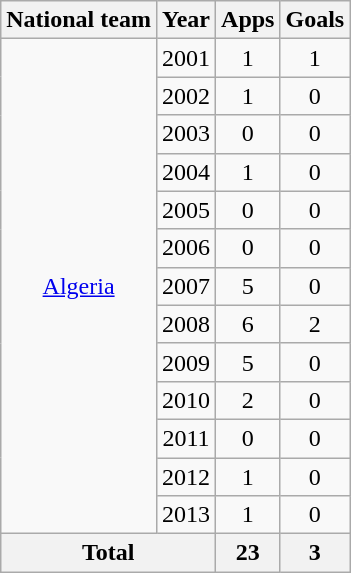<table class="wikitable" style="text-align:center">
<tr>
<th>National team</th>
<th>Year</th>
<th>Apps</th>
<th>Goals</th>
</tr>
<tr>
<td rowspan="13"><a href='#'>Algeria</a></td>
<td>2001</td>
<td>1</td>
<td>1</td>
</tr>
<tr>
<td>2002</td>
<td>1</td>
<td>0</td>
</tr>
<tr>
<td>2003</td>
<td>0</td>
<td>0</td>
</tr>
<tr>
<td>2004</td>
<td>1</td>
<td>0</td>
</tr>
<tr>
<td>2005</td>
<td>0</td>
<td>0</td>
</tr>
<tr>
<td>2006</td>
<td>0</td>
<td>0</td>
</tr>
<tr>
<td>2007</td>
<td>5</td>
<td>0</td>
</tr>
<tr>
<td>2008</td>
<td>6</td>
<td>2</td>
</tr>
<tr>
<td>2009</td>
<td>5</td>
<td>0</td>
</tr>
<tr>
<td>2010</td>
<td>2</td>
<td>0</td>
</tr>
<tr>
<td>2011</td>
<td>0</td>
<td>0</td>
</tr>
<tr>
<td>2012</td>
<td>1</td>
<td>0</td>
</tr>
<tr>
<td>2013</td>
<td>1</td>
<td>0</td>
</tr>
<tr>
<th colspan="2">Total</th>
<th>23</th>
<th>3</th>
</tr>
</table>
